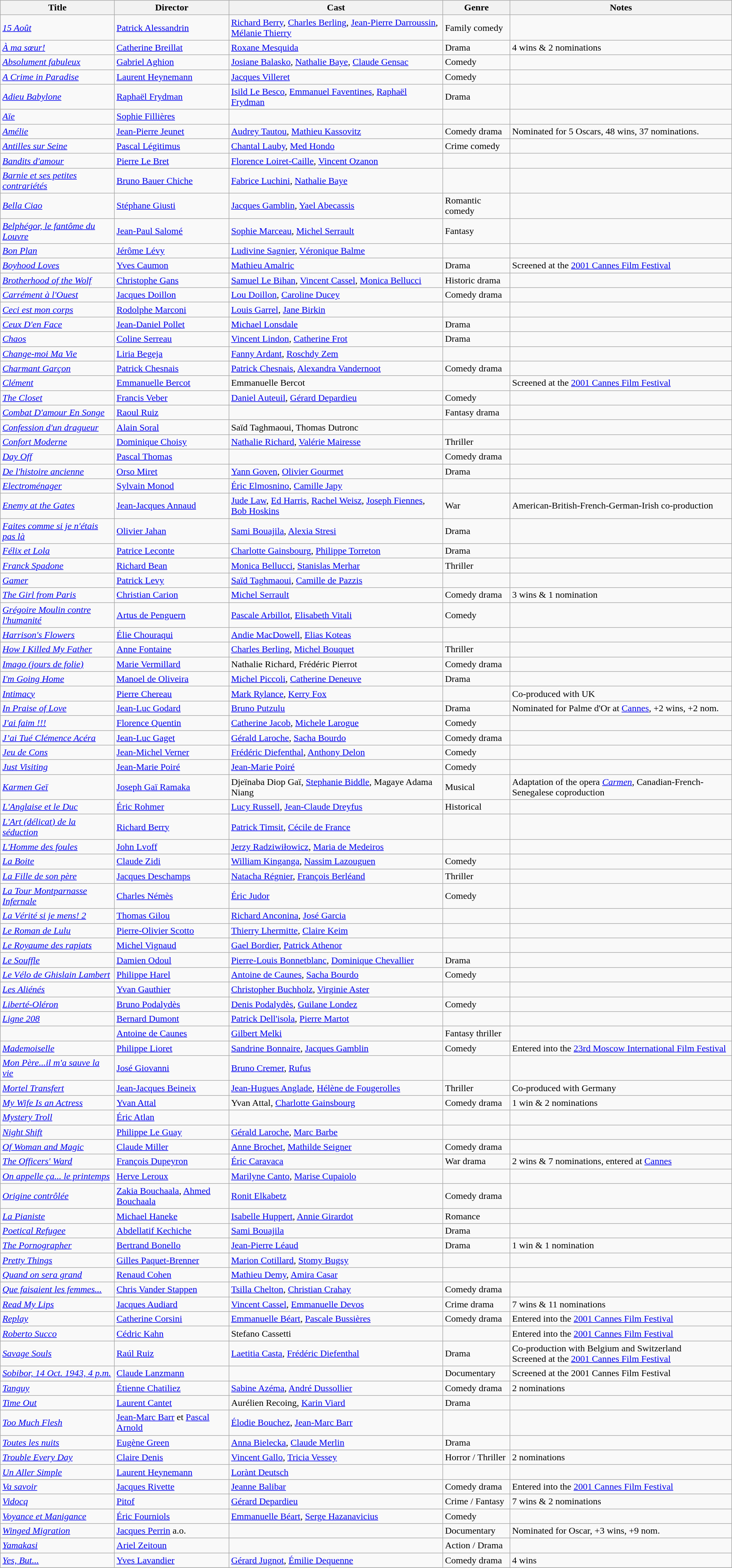<table class="wikitable sortable" width="100%">
<tr>
<th>Title</th>
<th>Director</th>
<th>Cast</th>
<th>Genre</th>
<th>Notes</th>
</tr>
<tr>
<td><em><a href='#'>15 Août</a></em></td>
<td><a href='#'>Patrick Alessandrin</a></td>
<td><a href='#'>Richard Berry</a>, <a href='#'>Charles Berling</a>, <a href='#'>Jean-Pierre Darroussin</a>, <a href='#'>Mélanie Thierry</a></td>
<td>Family comedy</td>
<td></td>
</tr>
<tr>
<td><em><a href='#'>À ma sœur!</a></em></td>
<td><a href='#'>Catherine Breillat</a></td>
<td><a href='#'>Roxane Mesquida</a></td>
<td>Drama</td>
<td>4 wins & 2 nominations</td>
</tr>
<tr>
<td><em><a href='#'>Absolument fabuleux</a></em></td>
<td><a href='#'>Gabriel Aghion</a></td>
<td><a href='#'>Josiane Balasko</a>, <a href='#'>Nathalie Baye</a>, <a href='#'>Claude Gensac</a></td>
<td>Comedy</td>
<td></td>
</tr>
<tr>
<td><em><a href='#'>A Crime in Paradise</a></em></td>
<td><a href='#'>Laurent Heynemann</a></td>
<td><a href='#'>Jacques Villeret</a></td>
<td>Comedy</td>
<td></td>
</tr>
<tr>
<td><em><a href='#'>Adieu Babylone</a></em></td>
<td><a href='#'>Raphaël Frydman</a></td>
<td><a href='#'>Isild Le Besco</a>, <a href='#'>Emmanuel Faventines</a>, <a href='#'>Raphaël Frydman</a></td>
<td>Drama</td>
<td></td>
</tr>
<tr>
<td><em><a href='#'>Aïe</a></em></td>
<td><a href='#'>Sophie Fillières</a></td>
<td></td>
<td></td>
<td></td>
</tr>
<tr>
<td><em><a href='#'>Amélie</a></em></td>
<td><a href='#'>Jean-Pierre Jeunet</a></td>
<td><a href='#'>Audrey Tautou</a>, <a href='#'>Mathieu Kassovitz</a></td>
<td>Comedy drama</td>
<td>Nominated for 5 Oscars, 48 wins, 37 nominations.</td>
</tr>
<tr>
<td><em><a href='#'>Antilles sur Seine</a></em></td>
<td><a href='#'>Pascal Légitimus</a></td>
<td><a href='#'>Chantal Lauby</a>, <a href='#'>Med Hondo</a></td>
<td>Crime comedy</td>
<td></td>
</tr>
<tr>
<td><em><a href='#'>Bandits d'amour</a></em></td>
<td><a href='#'>Pierre Le Bret</a></td>
<td><a href='#'>Florence Loiret-Caille</a>, <a href='#'>Vincent Ozanon</a></td>
<td></td>
<td></td>
</tr>
<tr>
<td><em><a href='#'>Barnie et ses petites contrariétés</a></em></td>
<td><a href='#'>Bruno Bauer Chiche</a></td>
<td><a href='#'>Fabrice Luchini</a>, <a href='#'>Nathalie Baye</a></td>
<td></td>
<td></td>
</tr>
<tr>
<td><em><a href='#'>Bella Ciao</a></em></td>
<td><a href='#'>Stéphane Giusti</a></td>
<td><a href='#'>Jacques Gamblin</a>, <a href='#'>Yael Abecassis</a></td>
<td>Romantic comedy</td>
<td></td>
</tr>
<tr>
<td><em><a href='#'>Belphégor, le fantôme du Louvre</a></em></td>
<td><a href='#'>Jean-Paul Salomé</a></td>
<td><a href='#'>Sophie Marceau</a>, <a href='#'>Michel Serrault</a></td>
<td>Fantasy</td>
<td></td>
</tr>
<tr>
<td><em><a href='#'>Bon Plan</a></em></td>
<td><a href='#'>Jérôme Lévy</a></td>
<td><a href='#'>Ludivine Sagnier</a>, <a href='#'>Véronique Balme</a></td>
<td></td>
<td></td>
</tr>
<tr>
<td><em><a href='#'>Boyhood Loves</a></em></td>
<td><a href='#'>Yves Caumon</a></td>
<td><a href='#'>Mathieu Amalric</a></td>
<td>Drama</td>
<td>Screened at the <a href='#'>2001 Cannes Film Festival</a></td>
</tr>
<tr>
<td><em><a href='#'>Brotherhood of the Wolf</a></em></td>
<td><a href='#'>Christophe Gans</a></td>
<td><a href='#'>Samuel Le Bihan</a>, <a href='#'>Vincent Cassel</a>, <a href='#'>Monica Bellucci</a></td>
<td>Historic drama</td>
<td></td>
</tr>
<tr>
<td><em><a href='#'>Carrément à l'Ouest</a></em></td>
<td><a href='#'>Jacques Doillon</a></td>
<td><a href='#'>Lou Doillon</a>, <a href='#'>Caroline Ducey</a></td>
<td>Comedy drama</td>
<td></td>
</tr>
<tr>
<td><em><a href='#'>Ceci est mon corps</a></em></td>
<td><a href='#'>Rodolphe Marconi</a></td>
<td><a href='#'>Louis Garrel</a>, <a href='#'>Jane Birkin</a></td>
<td></td>
<td></td>
</tr>
<tr>
<td><em><a href='#'>Ceux D'en Face</a></em></td>
<td><a href='#'>Jean-Daniel Pollet</a></td>
<td><a href='#'>Michael Lonsdale</a></td>
<td>Drama</td>
<td></td>
</tr>
<tr>
<td><em><a href='#'>Chaos</a></em></td>
<td><a href='#'>Coline Serreau</a></td>
<td><a href='#'>Vincent Lindon</a>, <a href='#'>Catherine Frot</a></td>
<td>Drama</td>
<td></td>
</tr>
<tr>
<td><em><a href='#'>Change-moi Ma Vie</a></em></td>
<td><a href='#'>Liria Begeja</a></td>
<td><a href='#'>Fanny Ardant</a>, <a href='#'>Roschdy Zem</a></td>
<td></td>
<td></td>
</tr>
<tr>
<td><em><a href='#'>Charmant Garçon</a></em></td>
<td><a href='#'>Patrick Chesnais</a></td>
<td><a href='#'>Patrick Chesnais</a>, <a href='#'>Alexandra Vandernoot</a></td>
<td>Comedy drama</td>
<td></td>
</tr>
<tr>
<td><em><a href='#'>Clément</a></em></td>
<td><a href='#'>Emmanuelle Bercot</a></td>
<td>Emmanuelle Bercot</td>
<td></td>
<td>Screened at the <a href='#'>2001 Cannes Film Festival</a></td>
</tr>
<tr>
<td><em><a href='#'>The Closet</a></em></td>
<td><a href='#'>Francis Veber</a></td>
<td><a href='#'>Daniel Auteuil</a>, <a href='#'>Gérard Depardieu</a></td>
<td>Comedy</td>
<td></td>
</tr>
<tr>
<td><em><a href='#'>Combat D'amour En Songe</a></em></td>
<td><a href='#'>Raoul Ruiz</a></td>
<td></td>
<td>Fantasy drama</td>
<td></td>
</tr>
<tr>
<td><em><a href='#'>Confession d'un dragueur</a></em></td>
<td><a href='#'>Alain Soral</a></td>
<td>Saïd Taghmaoui, Thomas Dutronc</td>
<td></td>
<td></td>
</tr>
<tr>
<td><em><a href='#'>Confort Moderne</a></em></td>
<td><a href='#'>Dominique Choisy</a></td>
<td><a href='#'>Nathalie Richard</a>, <a href='#'>Valérie Mairesse</a></td>
<td>Thriller</td>
<td></td>
</tr>
<tr>
<td><em><a href='#'>Day Off</a></em></td>
<td><a href='#'>Pascal Thomas</a></td>
<td></td>
<td>Comedy drama</td>
<td></td>
</tr>
<tr>
<td><em><a href='#'>De l'histoire ancienne</a></em></td>
<td><a href='#'>Orso Miret</a></td>
<td><a href='#'>Yann Goven</a>, <a href='#'>Olivier Gourmet</a></td>
<td>Drama</td>
<td></td>
</tr>
<tr>
<td><em><a href='#'>Electroménager</a></em></td>
<td><a href='#'>Sylvain Monod</a></td>
<td><a href='#'>Éric Elmosnino</a>, <a href='#'>Camille Japy</a></td>
<td></td>
<td></td>
</tr>
<tr>
<td><em><a href='#'>Enemy at the Gates</a></em></td>
<td><a href='#'>Jean-Jacques Annaud</a></td>
<td><a href='#'>Jude Law</a>, <a href='#'>Ed Harris</a>, <a href='#'>Rachel Weisz</a>, <a href='#'>Joseph Fiennes</a>, <a href='#'>Bob Hoskins</a></td>
<td>War</td>
<td>American-British-French-German-Irish co-production</td>
</tr>
<tr>
<td><em><a href='#'>Faites comme si je n'étais pas là</a></em></td>
<td><a href='#'>Olivier Jahan</a></td>
<td><a href='#'>Sami Bouajila</a>, <a href='#'>Alexia Stresi</a></td>
<td>Drama</td>
<td></td>
</tr>
<tr>
<td><em><a href='#'>Félix et Lola</a></em></td>
<td><a href='#'>Patrice Leconte</a></td>
<td><a href='#'>Charlotte Gainsbourg</a>, <a href='#'>Philippe Torreton</a></td>
<td>Drama</td>
<td></td>
</tr>
<tr>
<td><em><a href='#'>Franck Spadone</a></em></td>
<td><a href='#'>Richard Bean</a></td>
<td><a href='#'>Monica Bellucci</a>, <a href='#'>Stanislas Merhar</a></td>
<td>Thriller</td>
<td></td>
</tr>
<tr>
<td><em><a href='#'>Gamer</a></em></td>
<td><a href='#'>Patrick Levy</a></td>
<td><a href='#'>Saïd Taghmaoui</a>, <a href='#'>Camille de Pazzis</a></td>
<td></td>
<td></td>
</tr>
<tr>
<td><em><a href='#'>The Girl from Paris</a></em></td>
<td><a href='#'>Christian Carion</a></td>
<td><a href='#'>Michel Serrault</a></td>
<td>Comedy drama</td>
<td>3 wins & 1 nomination</td>
</tr>
<tr>
<td><em><a href='#'>Grégoire Moulin contre l'humanité</a></em></td>
<td><a href='#'>Artus de Penguern</a></td>
<td><a href='#'>Pascale Arbillot</a>, <a href='#'>Elisabeth Vitali</a></td>
<td>Comedy</td>
<td></td>
</tr>
<tr>
<td><em><a href='#'>Harrison's Flowers</a></em></td>
<td><a href='#'>Élie Chouraqui</a></td>
<td><a href='#'>Andie MacDowell</a>, <a href='#'>Elias Koteas</a></td>
<td></td>
<td></td>
</tr>
<tr>
<td><em><a href='#'>How I Killed My Father</a></em></td>
<td><a href='#'>Anne Fontaine</a></td>
<td><a href='#'>Charles Berling</a>, <a href='#'>Michel Bouquet</a></td>
<td>Thriller</td>
<td></td>
</tr>
<tr>
<td><em><a href='#'>Imago (jours de folie)</a></em></td>
<td><a href='#'>Marie Vermillard</a></td>
<td>Nathalie Richard, Frédéric Pierrot</td>
<td>Comedy drama</td>
<td></td>
</tr>
<tr>
<td><em><a href='#'>I'm Going Home</a></em></td>
<td><a href='#'>Manoel de Oliveira</a></td>
<td><a href='#'>Michel Piccoli</a>, <a href='#'>Catherine Deneuve</a></td>
<td>Drama</td>
<td></td>
</tr>
<tr>
<td><em><a href='#'>Intimacy</a></em></td>
<td><a href='#'>Pierre Chereau</a></td>
<td><a href='#'>Mark Rylance</a>, <a href='#'>Kerry Fox</a></td>
<td></td>
<td>Co-produced with UK</td>
</tr>
<tr>
<td><em><a href='#'>In Praise of Love</a></em></td>
<td><a href='#'>Jean-Luc Godard</a></td>
<td><a href='#'>Bruno Putzulu</a></td>
<td>Drama</td>
<td>Nominated for Palme d'Or at <a href='#'>Cannes</a>, +2 wins, +2 nom.</td>
</tr>
<tr>
<td><em><a href='#'>J'ai faim !!!</a></em></td>
<td><a href='#'>Florence Quentin</a></td>
<td><a href='#'>Catherine Jacob</a>, <a href='#'>Michele Larogue</a></td>
<td>Comedy</td>
<td></td>
</tr>
<tr>
<td><em><a href='#'>J’ai Tué Clémence Acéra</a></em></td>
<td><a href='#'>Jean-Luc Gaget</a></td>
<td><a href='#'>Gérald Laroche</a>, <a href='#'>Sacha Bourdo</a></td>
<td>Comedy drama</td>
<td></td>
</tr>
<tr>
<td><em><a href='#'>Jeu de Cons</a></em></td>
<td><a href='#'>Jean-Michel Verner</a></td>
<td><a href='#'>Frédéric Diefenthal</a>, <a href='#'>Anthony Delon</a></td>
<td>Comedy</td>
<td></td>
</tr>
<tr>
<td><em><a href='#'>Just Visiting</a></em></td>
<td><a href='#'>Jean-Marie Poiré</a></td>
<td><a href='#'>Jean-Marie Poiré</a></td>
<td>Comedy</td>
<td></td>
</tr>
<tr>
<td><em><a href='#'>Karmen Geï</a></em></td>
<td><a href='#'>Joseph Gaï Ramaka</a></td>
<td>Djeïnaba Diop Gaï, <a href='#'>Stephanie Biddle</a>, Magaye Adama Niang</td>
<td>Musical</td>
<td>Adaptation of the opera <em><a href='#'>Carmen</a></em>, Canadian-French-Senegalese coproduction</td>
</tr>
<tr>
<td><em><a href='#'>L'Anglaise et le Duc</a></em></td>
<td><a href='#'>Éric Rohmer</a></td>
<td><a href='#'>Lucy Russell</a>, <a href='#'>Jean-Claude Dreyfus</a></td>
<td>Historical</td>
<td></td>
</tr>
<tr>
<td><em><a href='#'>L'Art (délicat) de la séduction</a></em></td>
<td><a href='#'>Richard Berry</a></td>
<td><a href='#'>Patrick Timsit</a>, <a href='#'>Cécile de France</a></td>
<td></td>
<td></td>
</tr>
<tr>
<td><em><a href='#'>L'Homme des foules</a></em></td>
<td><a href='#'>John Lvoff</a></td>
<td><a href='#'>Jerzy Radziwiłowicz</a>, <a href='#'>Maria de Medeiros</a></td>
<td></td>
<td></td>
</tr>
<tr>
<td><em><a href='#'>La Boite</a></em></td>
<td><a href='#'>Claude Zidi</a></td>
<td><a href='#'>William Kinganga</a>, <a href='#'>Nassim Lazouguen</a></td>
<td>Comedy</td>
<td></td>
</tr>
<tr>
<td><em><a href='#'>La Fille de son père</a></em></td>
<td><a href='#'>Jacques Deschamps</a></td>
<td><a href='#'>Natacha Régnier</a>, <a href='#'>François Berléand</a></td>
<td>Thriller</td>
<td></td>
</tr>
<tr>
<td><em><a href='#'>La Tour Montparnasse Infernale</a></em></td>
<td><a href='#'>Charles Némès</a></td>
<td><a href='#'>Éric Judor</a></td>
<td>Comedy</td>
<td></td>
</tr>
<tr>
<td><em><a href='#'>La Vérité si je mens! 2</a></em></td>
<td><a href='#'>Thomas Gilou</a></td>
<td><a href='#'>Richard Anconina</a>, <a href='#'>José Garcia</a></td>
<td></td>
<td></td>
</tr>
<tr>
<td><em><a href='#'>Le Roman de Lulu</a></em></td>
<td><a href='#'>Pierre-Olivier Scotto</a></td>
<td><a href='#'>Thierry Lhermitte</a>, <a href='#'>Claire Keim</a></td>
<td></td>
<td></td>
</tr>
<tr>
<td><em><a href='#'>Le Royaume des rapiats</a></em></td>
<td><a href='#'>Michel Vignaud</a></td>
<td><a href='#'>Gael Bordier</a>, <a href='#'>Patrick Athenor</a></td>
<td></td>
<td></td>
</tr>
<tr>
<td><em><a href='#'>Le Souffle</a></em></td>
<td><a href='#'>Damien Odoul</a></td>
<td><a href='#'>Pierre-Louis Bonnetblanc</a>, <a href='#'>Dominique Chevallier</a></td>
<td>Drama</td>
<td></td>
</tr>
<tr>
<td><em><a href='#'>Le Vélo de Ghislain Lambert</a></em></td>
<td><a href='#'>Philippe Harel</a></td>
<td><a href='#'>Antoine de Caunes</a>, <a href='#'>Sacha Bourdo</a></td>
<td>Comedy</td>
<td></td>
</tr>
<tr>
<td><em><a href='#'>Les Aliénés</a></em></td>
<td><a href='#'>Yvan Gauthier</a></td>
<td><a href='#'>Christopher Buchholz</a>, <a href='#'>Virginie Aster</a></td>
<td></td>
<td></td>
</tr>
<tr>
<td><em><a href='#'>Liberté-Oléron</a></em></td>
<td><a href='#'>Bruno Podalydès</a></td>
<td><a href='#'>Denis Podalydès</a>, <a href='#'>Guilane Londez</a></td>
<td>Comedy</td>
<td></td>
</tr>
<tr>
<td><em><a href='#'>Ligne 208</a></em></td>
<td><a href='#'>Bernard Dumont</a></td>
<td><a href='#'>Patrick Dell'isola</a>, <a href='#'>Pierre Martot</a></td>
<td></td>
<td></td>
</tr>
<tr>
<td><em></em></td>
<td><a href='#'>Antoine de Caunes</a></td>
<td><a href='#'>Gilbert Melki</a></td>
<td>Fantasy thriller</td>
<td></td>
</tr>
<tr>
<td><em><a href='#'>Mademoiselle</a></em></td>
<td><a href='#'>Philippe Lioret</a></td>
<td><a href='#'>Sandrine Bonnaire</a>, <a href='#'>Jacques Gamblin</a></td>
<td>Comedy</td>
<td>Entered into the <a href='#'>23rd Moscow International Film Festival</a></td>
</tr>
<tr>
<td><em><a href='#'>Mon Père...il m'a sauve la vie</a></em></td>
<td><a href='#'>José Giovanni</a></td>
<td><a href='#'>Bruno Cremer</a>, <a href='#'>Rufus</a></td>
<td></td>
<td></td>
</tr>
<tr>
<td><em><a href='#'>Mortel Transfert</a></em></td>
<td><a href='#'>Jean-Jacques Beineix</a></td>
<td><a href='#'>Jean-Hugues Anglade</a>, <a href='#'>Hélène de Fougerolles</a></td>
<td>Thriller</td>
<td>Co-produced with Germany</td>
</tr>
<tr>
<td><em><a href='#'>My Wife Is an Actress</a></em></td>
<td><a href='#'>Yvan Attal</a></td>
<td>Yvan Attal, <a href='#'>Charlotte Gainsbourg</a></td>
<td>Comedy drama</td>
<td>1 win & 2 nominations</td>
</tr>
<tr>
<td><em><a href='#'>Mystery Troll</a></em></td>
<td><a href='#'>Éric Atlan</a></td>
<td></td>
<td></td>
<td></td>
</tr>
<tr>
<td><em><a href='#'>Night Shift</a></em></td>
<td><a href='#'>Philippe Le Guay</a></td>
<td><a href='#'>Gérald Laroche</a>, <a href='#'>Marc Barbe</a></td>
<td></td>
<td></td>
</tr>
<tr>
<td><em><a href='#'>Of Woman and Magic</a></em></td>
<td><a href='#'>Claude Miller</a></td>
<td><a href='#'>Anne Brochet</a>, <a href='#'>Mathilde Seigner</a></td>
<td>Comedy drama</td>
<td></td>
</tr>
<tr>
<td><em><a href='#'>The Officers' Ward</a></em></td>
<td><a href='#'>François Dupeyron</a></td>
<td><a href='#'>Éric Caravaca</a></td>
<td>War drama</td>
<td>2 wins & 7 nominations, entered at <a href='#'>Cannes</a></td>
</tr>
<tr>
<td><em><a href='#'>On appelle ça... le printemps</a></em></td>
<td><a href='#'>Herve Leroux</a></td>
<td><a href='#'>Marilyne Canto</a>, <a href='#'>Marise Cupaiolo</a></td>
<td></td>
<td></td>
</tr>
<tr>
<td><em><a href='#'>Origine contrôlée</a></em></td>
<td><a href='#'>Zakia Bouchaala</a>, <a href='#'>Ahmed Bouchaala</a></td>
<td><a href='#'>Ronit Elkabetz</a></td>
<td>Comedy drama</td>
<td></td>
</tr>
<tr>
<td><em><a href='#'>La Pianiste</a></em></td>
<td><a href='#'>Michael Haneke</a></td>
<td><a href='#'>Isabelle Huppert</a>, <a href='#'>Annie Girardot</a></td>
<td>Romance</td>
<td></td>
</tr>
<tr>
<td><em><a href='#'>Poetical Refugee</a></em></td>
<td><a href='#'>Abdellatif Kechiche</a></td>
<td><a href='#'>Sami Bouajila</a></td>
<td>Drama</td>
<td></td>
</tr>
<tr>
<td><em><a href='#'>The Pornographer</a></em></td>
<td><a href='#'>Bertrand Bonello</a></td>
<td><a href='#'>Jean-Pierre Léaud</a></td>
<td>Drama</td>
<td>1 win & 1 nomination</td>
</tr>
<tr>
<td><em><a href='#'>Pretty Things</a></em></td>
<td><a href='#'>Gilles Paquet-Brenner</a></td>
<td><a href='#'>Marion Cotillard</a>, <a href='#'>Stomy Bugsy</a></td>
<td></td>
<td></td>
</tr>
<tr>
<td><em><a href='#'>Quand on sera grand</a></em></td>
<td><a href='#'>Renaud Cohen</a></td>
<td><a href='#'>Mathieu Demy</a>, <a href='#'>Amira Casar</a></td>
<td></td>
<td></td>
</tr>
<tr>
<td><em><a href='#'>Que faisaient les femmes...</a></em></td>
<td><a href='#'>Chris Vander Stappen</a></td>
<td><a href='#'>Tsilla Chelton</a>, <a href='#'>Christian Crahay</a></td>
<td>Comedy drama</td>
<td></td>
</tr>
<tr>
<td><em><a href='#'>Read My Lips</a></em></td>
<td><a href='#'>Jacques Audiard</a></td>
<td><a href='#'>Vincent Cassel</a>, <a href='#'>Emmanuelle Devos</a></td>
<td>Crime drama</td>
<td>7 wins & 11 nominations</td>
</tr>
<tr>
<td><em><a href='#'>Replay</a></em></td>
<td><a href='#'>Catherine Corsini</a></td>
<td><a href='#'>Emmanuelle Béart</a>, <a href='#'>Pascale Bussières</a></td>
<td>Comedy drama</td>
<td>Entered into the <a href='#'>2001 Cannes Film Festival</a></td>
</tr>
<tr>
<td><em><a href='#'>Roberto Succo</a></em></td>
<td><a href='#'>Cédric Kahn</a></td>
<td>Stefano Cassetti</td>
<td></td>
<td>Entered into the <a href='#'>2001 Cannes Film Festival</a></td>
</tr>
<tr>
<td><em><a href='#'>Savage Souls</a></em></td>
<td><a href='#'>Raúl Ruiz</a></td>
<td><a href='#'>Laetitia Casta</a>, <a href='#'>Frédéric Diefenthal</a></td>
<td>Drama</td>
<td>Co-production with Belgium and Switzerland<br>Screened at the <a href='#'>2001 Cannes Film Festival</a></td>
</tr>
<tr>
<td><em><a href='#'>Sobibor, 14 Oct. 1943, 4 p.m.</a></em></td>
<td><a href='#'>Claude Lanzmann</a></td>
<td></td>
<td>Documentary</td>
<td>Screened at the 2001 Cannes Film Festival</td>
</tr>
<tr>
<td><em><a href='#'>Tanguy</a></em></td>
<td><a href='#'>Étienne Chatiliez</a></td>
<td><a href='#'>Sabine Azéma</a>, <a href='#'>André Dussollier</a></td>
<td>Comedy drama</td>
<td>2 nominations</td>
</tr>
<tr>
<td><em><a href='#'>Time Out</a></em></td>
<td><a href='#'>Laurent Cantet</a></td>
<td>Aurélien Recoing, <a href='#'>Karin Viard</a></td>
<td>Drama</td>
<td></td>
</tr>
<tr>
<td><em><a href='#'>Too Much Flesh</a></em></td>
<td><a href='#'>Jean-Marc Barr</a> et <a href='#'>Pascal Arnold</a></td>
<td><a href='#'>Élodie Bouchez</a>, <a href='#'>Jean-Marc Barr</a></td>
<td></td>
<td></td>
</tr>
<tr>
<td><em><a href='#'>Toutes les nuits</a></em></td>
<td><a href='#'>Eugène Green</a></td>
<td><a href='#'>Anna Bielecka</a>, <a href='#'>Claude Merlin</a></td>
<td>Drama</td>
<td></td>
</tr>
<tr>
<td><em><a href='#'>Trouble Every Day</a></em></td>
<td><a href='#'>Claire Denis</a></td>
<td><a href='#'>Vincent Gallo</a>, <a href='#'>Tricia Vessey</a></td>
<td>Horror / Thriller</td>
<td>2 nominations</td>
</tr>
<tr>
<td><em><a href='#'>Un Aller Simple</a></em></td>
<td><a href='#'>Laurent Heynemann</a></td>
<td><a href='#'>Lorànt Deutsch</a></td>
<td></td>
<td></td>
</tr>
<tr>
<td><em><a href='#'>Va savoir</a></em></td>
<td><a href='#'>Jacques Rivette</a></td>
<td><a href='#'>Jeanne Balibar</a></td>
<td>Comedy drama</td>
<td>Entered into the <a href='#'>2001 Cannes Film Festival</a></td>
</tr>
<tr>
<td><em><a href='#'>Vidocq</a></em></td>
<td><a href='#'>Pitof</a></td>
<td><a href='#'>Gérard Depardieu</a></td>
<td>Crime / Fantasy</td>
<td>7 wins & 2 nominations</td>
</tr>
<tr>
<td><em><a href='#'>Voyance et Manigance</a></em></td>
<td><a href='#'>Éric Fourniols</a></td>
<td><a href='#'>Emmanuelle Béart</a>, <a href='#'>Serge Hazanavicius</a></td>
<td>Comedy</td>
<td></td>
</tr>
<tr>
<td><em><a href='#'>Winged Migration</a></em></td>
<td><a href='#'>Jacques Perrin</a> a.o.</td>
<td></td>
<td>Documentary</td>
<td>Nominated for Oscar, +3 wins, +9 nom.</td>
</tr>
<tr>
<td><em><a href='#'>Yamakasi</a></em></td>
<td><a href='#'>Ariel Zeitoun</a></td>
<td></td>
<td>Action / Drama</td>
<td></td>
</tr>
<tr>
<td><em><a href='#'>Yes, But...</a></em></td>
<td><a href='#'>Yves Lavandier</a></td>
<td><a href='#'>Gérard Jugnot</a>, <a href='#'>Émilie Dequenne</a></td>
<td>Comedy drama</td>
<td>4 wins</td>
</tr>
<tr>
</tr>
</table>
